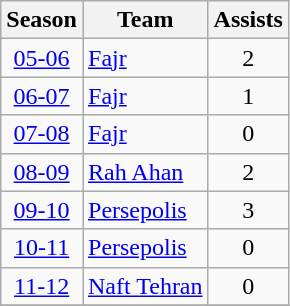<table class="wikitable" style="text-align: center;">
<tr>
<th>Season</th>
<th>Team</th>
<th>Assists</th>
</tr>
<tr>
<td><a href='#'>05-06</a></td>
<td align="left"><a href='#'>Fajr</a></td>
<td>2</td>
</tr>
<tr>
<td><a href='#'>06-07</a></td>
<td align="left"><a href='#'>Fajr</a></td>
<td>1</td>
</tr>
<tr>
<td><a href='#'>07-08</a></td>
<td align="left"><a href='#'>Fajr</a></td>
<td>0</td>
</tr>
<tr>
<td><a href='#'>08-09</a></td>
<td align="left"><a href='#'>Rah Ahan</a></td>
<td>2</td>
</tr>
<tr>
<td><a href='#'>09-10</a></td>
<td align="left"><a href='#'>Persepolis</a></td>
<td>3</td>
</tr>
<tr>
<td><a href='#'>10-11</a></td>
<td align="left"><a href='#'>Persepolis</a></td>
<td>0</td>
</tr>
<tr>
<td><a href='#'>11-12</a></td>
<td align="left"><a href='#'>Naft Tehran</a></td>
<td>0</td>
</tr>
<tr>
</tr>
</table>
